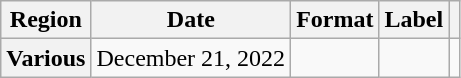<table class="wikitable plainrowheaders">
<tr>
<th scope="col">Region</th>
<th scope="col">Date</th>
<th scope="col">Format</th>
<th scope="col">Label</th>
<th scope="col"></th>
</tr>
<tr>
<th scope="row">Various</th>
<td>December 21, 2022</td>
<td></td>
<td></td>
<td style="text-align:center"></td>
</tr>
</table>
